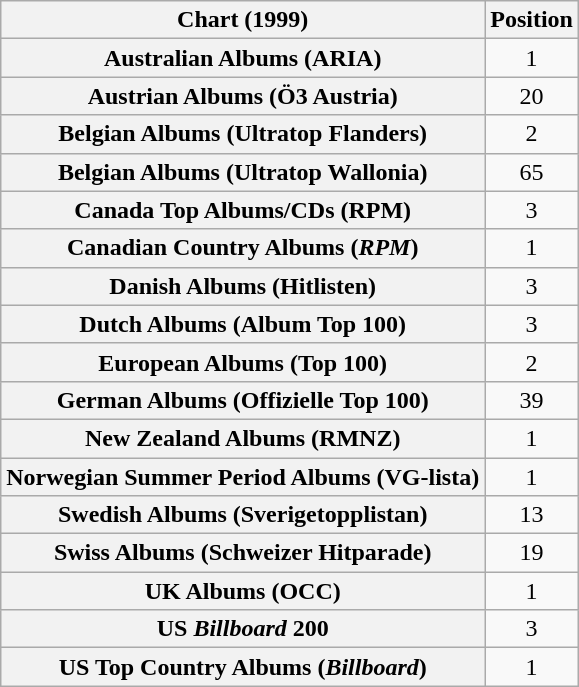<table class="wikitable sortable plainrowheaders" style="text-align:center;">
<tr>
<th scope="col">Chart (1999)</th>
<th scope="col">Position</th>
</tr>
<tr>
<th scope="row">Australian Albums (ARIA)</th>
<td>1</td>
</tr>
<tr>
<th scope="row">Austrian Albums (Ö3 Austria)</th>
<td>20</td>
</tr>
<tr>
<th scope="row">Belgian Albums (Ultratop Flanders)</th>
<td>2</td>
</tr>
<tr>
<th scope="row">Belgian Albums (Ultratop Wallonia)</th>
<td>65</td>
</tr>
<tr>
<th scope="row">Canada Top Albums/CDs (RPM)</th>
<td>3</td>
</tr>
<tr>
<th scope="row">Canadian Country Albums (<em>RPM</em>)</th>
<td>1</td>
</tr>
<tr>
<th scope="row">Danish Albums (Hitlisten)</th>
<td>3</td>
</tr>
<tr>
<th scope="row">Dutch Albums (Album Top 100)</th>
<td>3</td>
</tr>
<tr>
<th scope="row">European Albums (Top 100)</th>
<td>2</td>
</tr>
<tr>
<th scope="row">German Albums (Offizielle Top 100)</th>
<td>39</td>
</tr>
<tr>
<th scope="row">New Zealand Albums (RMNZ)</th>
<td>1</td>
</tr>
<tr>
<th scope="row">Norwegian Summer Period Albums (VG-lista)</th>
<td>1</td>
</tr>
<tr>
<th scope="row">Swedish Albums (Sverigetopplistan)</th>
<td>13</td>
</tr>
<tr>
<th scope="row">Swiss Albums (Schweizer Hitparade)</th>
<td>19</td>
</tr>
<tr>
<th scope="row">UK Albums (OCC)</th>
<td>1</td>
</tr>
<tr>
<th scope="row">US <em>Billboard</em> 200</th>
<td>3</td>
</tr>
<tr>
<th scope="row">US Top Country Albums (<em>Billboard</em>)</th>
<td>1</td>
</tr>
</table>
